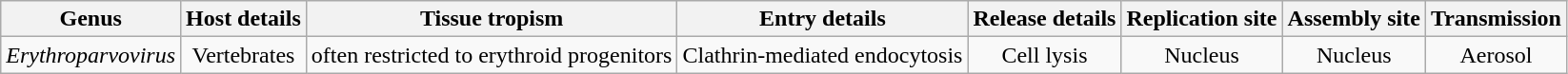<table class="wikitable sortable" style="text-align:center">
<tr>
<th>Genus</th>
<th>Host details</th>
<th>Tissue tropism</th>
<th>Entry details</th>
<th>Release details</th>
<th>Replication site</th>
<th>Assembly site</th>
<th>Transmission</th>
</tr>
<tr>
<td><em>Erythroparvovirus</em></td>
<td>Vertebrates</td>
<td>often restricted to erythroid progenitors</td>
<td>Clathrin-mediated endocytosis</td>
<td>Cell lysis</td>
<td>Nucleus</td>
<td>Nucleus</td>
<td>Aerosol</td>
</tr>
</table>
